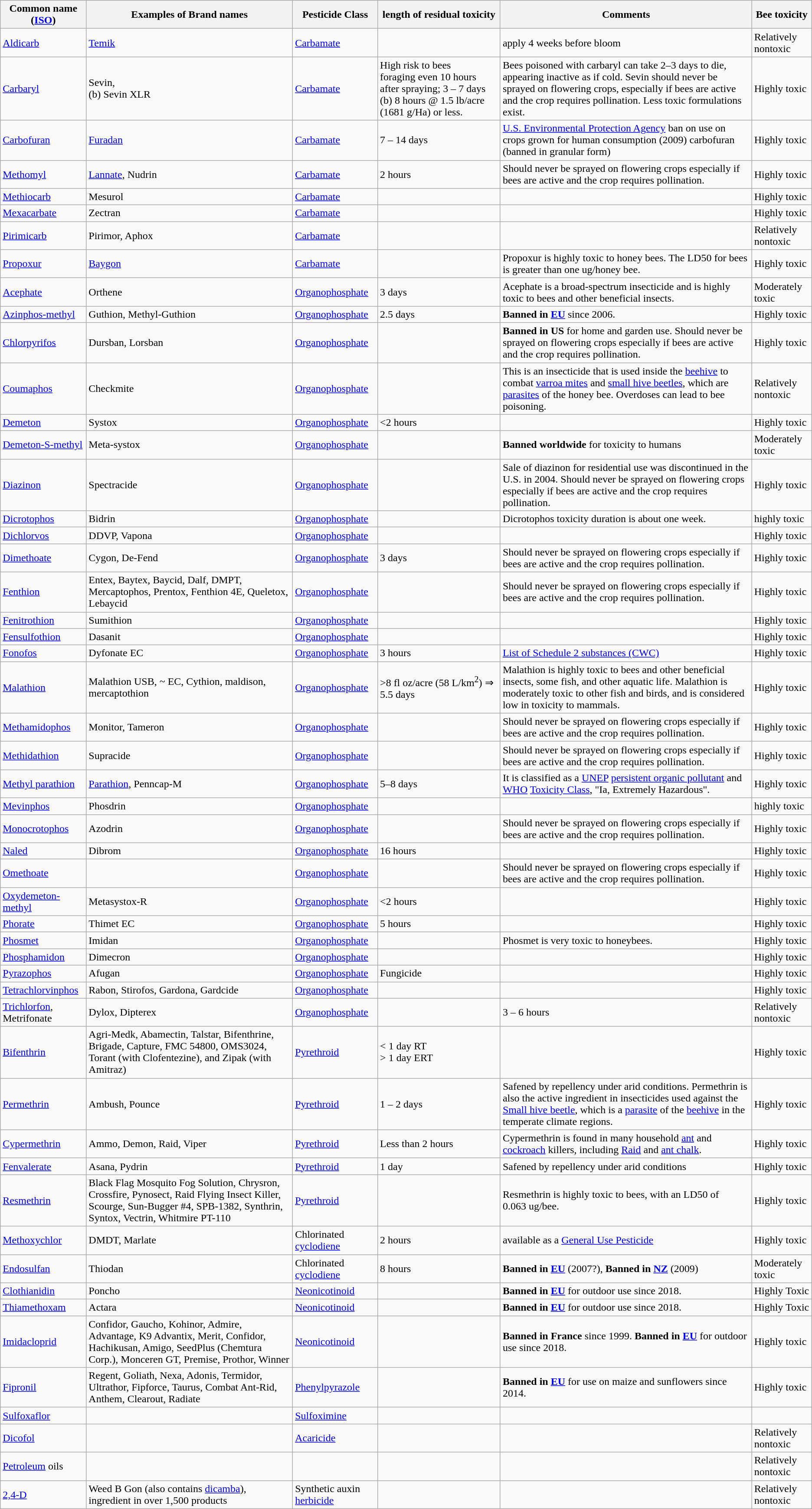<table class="wikitable sortable">
<tr>
<th>Common name (<a href='#'>ISO</a>)</th>
<th>Examples of Brand names</th>
<th>Pesticide Class</th>
<th>length of residual toxicity</th>
<th>Comments</th>
<th>Bee toxicity</th>
</tr>
<tr>
<td><a href='#'>Aldicarb</a></td>
<td><a href='#'>Temik</a></td>
<td><a href='#'>Carbamate</a></td>
<td></td>
<td>apply 4 weeks before bloom</td>
<td>Relatively nontoxic</td>
</tr>
<tr>
<td><a href='#'>Carbaryl</a></td>
<td>Sevin,<br>(b) Sevin XLR</td>
<td><a href='#'>Carbamate</a></td>
<td>High risk to bees<br>foraging even 10 hours
after spraying; 3 – 7 days (b) 8 hours @ 1.5 lb/acre (1681 g/Ha) or less.</td>
<td>Bees poisoned with carbaryl can take 2–3 days to die, appearing inactive as if cold. Sevin should never be sprayed on flowering crops, especially if bees are active and the crop requires pollination.  Less toxic formulations exist.</td>
<td>Highly toxic</td>
</tr>
<tr>
<td><a href='#'>Carbofuran</a></td>
<td><a href='#'>Furadan</a></td>
<td><a href='#'>Carbamate</a></td>
<td>7 – 14 days</td>
<td><a href='#'>U.S. Environmental Protection Agency</a> ban on use on crops grown for human consumption (2009) carbofuran (banned in granular form)</td>
<td>Highly toxic</td>
</tr>
<tr>
<td><a href='#'>Methomyl</a></td>
<td><a href='#'>Lannate</a>, Nudrin</td>
<td><a href='#'>Carbamate</a></td>
<td>2 hours</td>
<td>Should never be sprayed on flowering crops especially if bees are active and the crop requires pollination.</td>
<td>Highly toxic</td>
</tr>
<tr>
<td><a href='#'>Methiocarb</a></td>
<td>Mesurol</td>
<td><a href='#'>Carbamate</a></td>
<td></td>
<td></td>
<td>Highly toxic</td>
</tr>
<tr>
<td><a href='#'>Mexacarbate</a></td>
<td>Zectran</td>
<td><a href='#'>Carbamate</a></td>
<td></td>
<td></td>
<td>Highly toxic</td>
</tr>
<tr>
<td><a href='#'>Pirimicarb</a></td>
<td>Pirimor, Aphox</td>
<td><a href='#'>Carbamate</a></td>
<td></td>
<td></td>
<td>Relatively nontoxic</td>
</tr>
<tr>
<td><a href='#'>Propoxur</a></td>
<td><a href='#'>Baygon</a></td>
<td><a href='#'>Carbamate</a></td>
<td></td>
<td>Propoxur is highly toxic to honey bees. The LD50 for bees is greater than one ug/honey bee.</td>
<td>Highly toxic</td>
</tr>
<tr>
<td><a href='#'>Acephate</a></td>
<td>Orthene</td>
<td><a href='#'>Organophosphate</a></td>
<td>3 days</td>
<td>Acephate is a broad-spectrum insecticide and is highly toxic to bees and other beneficial insects.</td>
<td>Moderately toxic</td>
</tr>
<tr>
<td><a href='#'>Azinphos-methyl</a></td>
<td>Guthion, Methyl-Guthion</td>
<td><a href='#'>Organophosphate</a></td>
<td>2.5 days</td>
<td><strong>Banned in <a href='#'>EU</a></strong> since 2006.</td>
<td>Highly toxic</td>
</tr>
<tr>
<td><a href='#'>Chlorpyrifos</a></td>
<td>Dursban, Lorsban</td>
<td><a href='#'>Organophosphate</a></td>
<td></td>
<td><strong>Banned in US</strong> for home and garden use. Should never be sprayed on flowering crops especially if bees are active and the crop requires pollination.</td>
<td>Highly toxic</td>
</tr>
<tr>
<td><a href='#'>Coumaphos</a></td>
<td>Checkmite</td>
<td><a href='#'>Organophosphate</a></td>
<td></td>
<td>This is an insecticide that is used inside the <a href='#'>beehive</a> to combat <a href='#'>varroa mites</a> and <a href='#'>small hive beetles</a>, which are <a href='#'>parasites</a> of the honey bee.  Overdoses can lead to bee poisoning.</td>
<td>Relatively nontoxic</td>
</tr>
<tr>
<td><a href='#'>Demeton</a></td>
<td>Systox</td>
<td><a href='#'>Organophosphate</a></td>
<td><2 hours</td>
<td></td>
<td>Highly toxic</td>
</tr>
<tr>
<td><a href='#'>Demeton-S-methyl</a></td>
<td>Meta-systox</td>
<td><a href='#'>Organophosphate</a></td>
<td></td>
<td><strong>Banned worldwide</strong> for toxicity to humans</td>
<td>Moderately toxic</td>
</tr>
<tr>
<td><a href='#'>Diazinon</a></td>
<td>Spectracide</td>
<td><a href='#'>Organophosphate</a></td>
<td></td>
<td>Sale of diazinon for residential use was discontinued in the U.S. in 2004.  Should never be sprayed on flowering crops especially if bees are active and the crop requires pollination.</td>
<td>Highly toxic</td>
</tr>
<tr>
<td><a href='#'>Dicrotophos</a></td>
<td>Bidrin</td>
<td><a href='#'>Organophosphate</a></td>
<td></td>
<td>Dicrotophos toxicity duration is about one week.</td>
<td>highly toxic</td>
</tr>
<tr>
<td><a href='#'>Dichlorvos</a></td>
<td>DDVP, Vapona</td>
<td><a href='#'>Organophosphate</a></td>
<td></td>
<td></td>
<td>Highly toxic</td>
</tr>
<tr>
<td><a href='#'>Dimethoate</a></td>
<td>Cygon, De-Fend</td>
<td><a href='#'>Organophosphate</a></td>
<td>3 days</td>
<td>Should never be sprayed on flowering crops especially if bees are active and the crop requires pollination.</td>
<td>Highly toxic</td>
</tr>
<tr>
<td><a href='#'>Fenthion</a></td>
<td>Entex, Baytex, Baycid, Dalf, DMPT, Mercaptophos, Prentox, Fenthion 4E, Queletox, Lebaycid</td>
<td><a href='#'>Organophosphate</a></td>
<td></td>
<td>Should never be sprayed on flowering crops especially if bees are active and the crop requires pollination.</td>
<td>Highly toxic</td>
</tr>
<tr>
<td><a href='#'>Fenitrothion</a></td>
<td>Sumithion</td>
<td><a href='#'>Organophosphate</a></td>
<td></td>
<td></td>
<td>Highly toxic</td>
</tr>
<tr>
<td><a href='#'>Fensulfothion</a></td>
<td>Dasanit</td>
<td><a href='#'>Organophosphate</a></td>
<td></td>
<td></td>
<td>Highly toxic</td>
</tr>
<tr>
<td><a href='#'>Fonofos</a></td>
<td>Dyfonate EC</td>
<td><a href='#'>Organophosphate</a></td>
<td>3 hours</td>
<td><a href='#'>List of Schedule 2 substances (CWC)</a></td>
<td>Highly toxic</td>
</tr>
<tr>
<td><a href='#'>Malathion</a></td>
<td>Malathion USB, ~ EC, Cythion, maldison, mercaptothion</td>
<td><a href='#'>Organophosphate</a></td>
<td>>8 fl oz/acre (58 L/km<sup>2</sup>) ⇒ 5.5 days</td>
<td>Malathion is highly toxic to bees and other beneficial insects, some fish, and other aquatic life. Malathion is moderately toxic to other fish and birds, and is considered low in toxicity to mammals.</td>
<td>Highly toxic</td>
</tr>
<tr>
<td><a href='#'>Methamidophos</a></td>
<td>Monitor, Tameron</td>
<td><a href='#'>Organophosphate</a></td>
<td></td>
<td>Should never be sprayed on flowering crops especially if bees are active and the crop requires pollination.</td>
<td>Highly toxic</td>
</tr>
<tr>
<td><a href='#'>Methidathion</a></td>
<td>Supracide</td>
<td><a href='#'>Organophosphate</a></td>
<td></td>
<td>Should never be sprayed on flowering crops especially if bees are active and the crop requires pollination.</td>
<td>Highly toxic</td>
</tr>
<tr>
<td><a href='#'>Methyl parathion</a></td>
<td><a href='#'>Parathion</a>, Penncap-M</td>
<td><a href='#'>Organophosphate</a></td>
<td>5–8 days</td>
<td>It is classified as a <a href='#'>UNEP</a> <a href='#'>persistent organic pollutant</a> and <a href='#'>WHO</a> <a href='#'>Toxicity Class</a>, "Ia, Extremely Hazardous".</td>
<td>Highly toxic</td>
</tr>
<tr>
<td><a href='#'>Mevinphos</a></td>
<td>Phosdrin</td>
<td><a href='#'>Organophosphate</a></td>
<td></td>
<td></td>
<td>highly toxic</td>
</tr>
<tr>
<td><a href='#'>Monocrotophos</a></td>
<td>Azodrin</td>
<td><a href='#'>Organophosphate</a></td>
<td></td>
<td>Should never be sprayed on flowering crops especially if bees are active and the crop requires pollination.</td>
<td>Highly toxic</td>
</tr>
<tr>
<td><a href='#'>Naled</a></td>
<td>Dibrom</td>
<td><a href='#'>Organophosphate</a></td>
<td>16 hours</td>
<td></td>
<td>Highly toxic</td>
</tr>
<tr>
<td><a href='#'>Omethoate</a></td>
<td></td>
<td><a href='#'>Organophosphate</a></td>
<td></td>
<td>Should never be sprayed on flowering crops especially if bees are active and the crop requires pollination.</td>
<td>Highly toxic</td>
</tr>
<tr>
<td><a href='#'>Oxydemeton-methyl</a></td>
<td>Metasystox-R</td>
<td><a href='#'>Organophosphate</a></td>
<td><2 hours</td>
<td></td>
<td>Highly toxic</td>
</tr>
<tr>
<td><a href='#'>Phorate</a></td>
<td>Thimet EC</td>
<td><a href='#'>Organophosphate</a></td>
<td>5 hours</td>
<td></td>
<td>Highly toxic</td>
</tr>
<tr>
<td><a href='#'>Phosmet</a></td>
<td>Imidan</td>
<td><a href='#'>Organophosphate</a></td>
<td></td>
<td>Phosmet is very toxic to honeybees.</td>
<td>Highly toxic</td>
</tr>
<tr>
<td><a href='#'>Phosphamidon</a></td>
<td>Dimecron</td>
<td><a href='#'>Organophosphate</a></td>
<td></td>
<td></td>
<td>Highly toxic</td>
</tr>
<tr>
<td><a href='#'>Pyrazophos</a></td>
<td>Afugan</td>
<td><a href='#'>Organophosphate</a></td>
<td>Fungicide</td>
<td></td>
<td>Highly toxic</td>
</tr>
<tr>
<td><a href='#'>Tetrachlorvinphos</a></td>
<td>Rabon, Stirofos, Gardona, Gardcide</td>
<td><a href='#'>Organophosphate</a></td>
<td></td>
<td></td>
<td>Highly toxic</td>
</tr>
<tr>
<td><a href='#'>Trichlorfon</a>, Metrifonate</td>
<td>Dylox, Dipterex</td>
<td><a href='#'>Organophosphate</a></td>
<td></td>
<td>3 – 6 hours</td>
<td>Relatively nontoxic</td>
</tr>
<tr>
<td><a href='#'>Bifenthrin</a></td>
<td>Agri-Medk, Abamectin, Talstar, Bifenthrine, Brigade, Capture, FMC 54800, OMS3024, Torant (with Clofentezine), and Zipak (with Amitraz)</td>
<td><a href='#'>Pyrethroid</a></td>
<td>< 1 day RT<br>> 1 day ERT</td>
<td></td>
<td>Highly toxic</td>
</tr>
<tr>
<td><a href='#'>Permethrin</a></td>
<td>Ambush, Pounce</td>
<td><a href='#'>Pyrethroid</a></td>
<td>1 – 2 days</td>
<td>Safened by repellency under arid conditions.  Permethrin is also the active ingredient in insecticides used against the <a href='#'>Small hive beetle</a>, which is a <a href='#'>parasite</a> of the <a href='#'>beehive</a> in the temperate climate regions.</td>
<td>Highly toxic</td>
</tr>
<tr>
<td><a href='#'>Cypermethrin</a></td>
<td>Ammo, Demon, Raid, Viper</td>
<td><a href='#'>Pyrethroid</a></td>
<td>Less than 2 hours</td>
<td>Cypermethrin is found in many household <a href='#'>ant</a> and <a href='#'>cockroach</a> killers, including <a href='#'>Raid</a> and <a href='#'>ant chalk</a>.</td>
<td>Highly toxic</td>
</tr>
<tr>
<td><a href='#'>Fenvalerate</a></td>
<td>Asana, Pydrin</td>
<td><a href='#'>Pyrethroid</a></td>
<td>1 day</td>
<td>Safened by repellency under arid conditions</td>
<td>Highly toxic</td>
</tr>
<tr>
<td><a href='#'>Resmethrin</a></td>
<td>Black Flag Mosquito Fog Solution, Chrysron, Crossfire, Pynosect, Raid Flying Insect Killer, Scourge, Sun-Bugger #4, SPB-1382, Synthrin, Syntox, Vectrin, Whitmire PT-110</td>
<td><a href='#'>Pyrethroid</a></td>
<td></td>
<td>Resmethrin is highly toxic to bees, with an LD50 of 0.063 ug/bee.</td>
<td>Highly toxic</td>
</tr>
<tr>
<td><a href='#'>Methoxychlor</a></td>
<td>DMDT, Marlate</td>
<td>Chlorinated <a href='#'>cyclodiene</a></td>
<td>2 hours</td>
<td>available as a <a href='#'>General Use Pesticide</a></td>
<td>Highly toxic</td>
</tr>
<tr>
<td><a href='#'>Endosulfan</a></td>
<td>Thiodan</td>
<td>Chlorinated <a href='#'>cyclodiene</a></td>
<td>8 hours</td>
<td><strong>Banned in <a href='#'>EU</a></strong> (2007?), <strong>Banned in <a href='#'>NZ</a></strong> (2009)</td>
<td>Moderately toxic</td>
</tr>
<tr>
<td><a href='#'>Clothianidin</a></td>
<td>Poncho</td>
<td><a href='#'>Neonicotinoid</a></td>
<td></td>
<td><strong>Banned in <a href='#'>EU</a></strong> for outdoor use since 2018.</td>
<td>Highly Toxic</td>
</tr>
<tr>
<td><a href='#'>Thiamethoxam</a></td>
<td>Actara</td>
<td><a href='#'>Neonicotinoid</a></td>
<td></td>
<td><strong>Banned in <a href='#'>EU</a></strong> for outdoor use since 2018.</td>
<td>Highly Toxic</td>
</tr>
<tr>
<td><a href='#'>Imidacloprid</a></td>
<td>Confidor, Gaucho, Kohinor, Admire, Advantage, K9 Advantix, Merit, Confidor, Hachikusan, Amigo, SeedPlus (Chemtura Corp.), Monceren GT, Premise, Prothor, Winner</td>
<td><a href='#'>Neonicotinoid</a></td>
<td></td>
<td><strong>Banned in France</strong> since 1999. <strong>Banned in <a href='#'>EU</a></strong> for outdoor use since 2018.</td>
<td>Highly toxic</td>
</tr>
<tr>
<td><a href='#'>Fipronil</a></td>
<td>Regent, Goliath, Nexa, Adonis, Termidor, Ultrathor, Fipforce, Taurus, Combat Ant-Rid, Anthem, Clearout, Radiate</td>
<td><a href='#'>Phenylpyrazole</a></td>
<td></td>
<td><strong>Banned in <a href='#'>EU</a></strong> for use on maize and sunflowers since 2014.</td>
<td>Highly toxic</td>
</tr>
<tr>
<td><a href='#'>Sulfoxaflor</a></td>
<td></td>
<td><a href='#'>Sulfoximine</a></td>
<td></td>
<td></td>
</tr>
<tr>
<td><a href='#'>Dicofol</a></td>
<td></td>
<td><a href='#'>Acaricide</a></td>
<td></td>
<td></td>
<td>Relatively nontoxic</td>
</tr>
<tr>
<td><a href='#'>Petroleum</a> oils</td>
<td></td>
<td></td>
<td></td>
<td></td>
<td>Relatively nontoxic</td>
</tr>
<tr>
<td><a href='#'>2,4-D</a></td>
<td>Weed B Gon (also contains <a href='#'>dicamba</a>), ingredient in over 1,500 products</td>
<td>Synthetic auxin <a href='#'>herbicide</a></td>
<td></td>
<td></td>
<td>Relatively nontoxic</td>
</tr>
</table>
